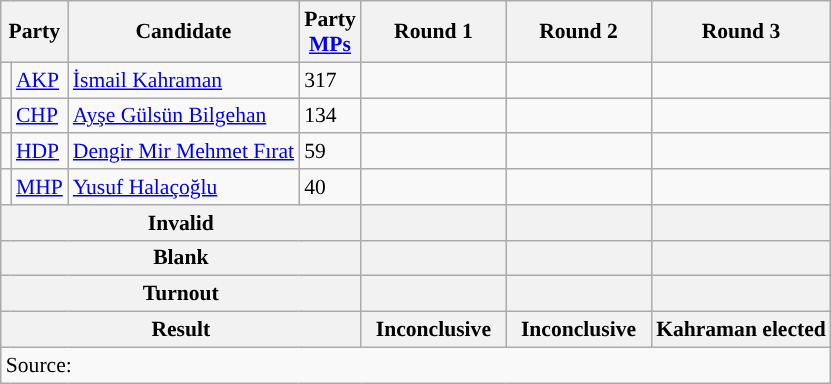<table class=wikitable style="font-size:90%;">
<tr>
<th colspan="2">Party</th>
<th>Candidate</th>
<th>Party<br><a href='#'>MPs</a></th>
<th width="90px">Round 1<br></th>
<th width="90px">Round 2<br></th>
<th width="90px">Round 3<br></th>
</tr>
<tr>
<td style="background: "></td>
<td><a href='#'>AKP</a></td>
<td><a href='#'>İsmail Kahraman</a></td>
<td>317</td>
<td></td>
<td></td>
<td><strong></strong></td>
</tr>
<tr>
<td style="background: "></td>
<td><a href='#'>CHP</a></td>
<td><a href='#'>Ayşe&nbsp;Gülsün&nbsp;Bilgehan</a></td>
<td>134</td>
<td></td>
<td></td>
<td></td>
</tr>
<tr>
<td style="background: "></td>
<td><a href='#'>HDP</a></td>
<td><a href='#'>Dengir Mir Mehmet Fırat</a></td>
<td>59</td>
<td></td>
<td></td>
<td></td>
</tr>
<tr>
<td style="background: "></td>
<td><a href='#'>MHP</a></td>
<td><a href='#'>Yusuf&nbsp;Halaçoğlu</a></td>
<td>40</td>
<td></td>
<td></td>
<td></td>
</tr>
<tr>
<th colspan="4">Invalid</th>
<th></th>
<th></th>
<th></th>
</tr>
<tr>
<th colspan="4">Blank</th>
<th></th>
<th></th>
<th></th>
</tr>
<tr>
<th colspan="4"><strong>Turnout</strong></th>
<th></th>
<th></th>
<th></th>
</tr>
<tr>
<th colspan="4"><strong>Result</strong></th>
<th>Inconclusive</th>
<th>Inconclusive</th>
<th>Kahraman elected</th>
</tr>
<tr>
<td colspan="7">Source: </td>
</tr>
</table>
